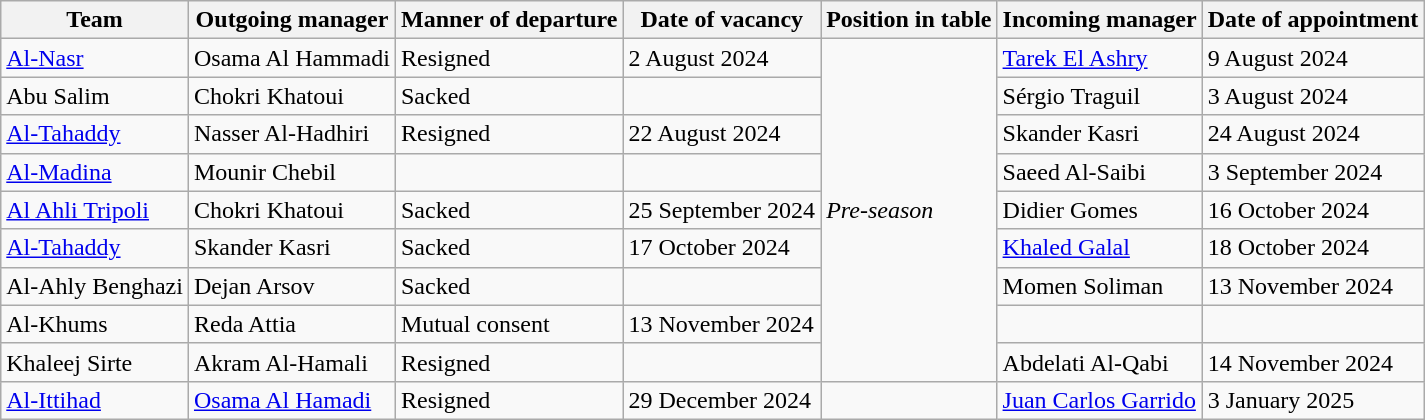<table class="wikitable sortable">
<tr>
<th>Team</th>
<th>Outgoing manager</th>
<th>Manner of departure</th>
<th>Date of vacancy</th>
<th>Position in table</th>
<th>Incoming manager</th>
<th>Date of appointment</th>
</tr>
<tr>
<td><a href='#'>Al-Nasr</a></td>
<td> Osama Al Hammadi</td>
<td>Resigned</td>
<td>2 August 2024</td>
<td rowspan="9"><em>Pre-season</em></td>
<td> <a href='#'>Tarek El Ashry</a></td>
<td>9 August 2024</td>
</tr>
<tr>
<td>Abu Salim</td>
<td> Chokri Khatoui</td>
<td>Sacked</td>
<td></td>
<td> Sérgio Traguil</td>
<td>3 August 2024</td>
</tr>
<tr>
<td><a href='#'>Al-Tahaddy</a></td>
<td> Nasser Al-Hadhiri</td>
<td>Resigned</td>
<td>22 August 2024</td>
<td> Skander Kasri</td>
<td>24 August 2024</td>
</tr>
<tr>
<td><a href='#'>Al-Madina</a></td>
<td> Mounir Chebil</td>
<td></td>
<td></td>
<td> Saeed Al-Saibi</td>
<td>3 September 2024</td>
</tr>
<tr>
<td><a href='#'>Al Ahli Tripoli</a></td>
<td> Chokri Khatoui</td>
<td>Sacked</td>
<td>25 September 2024</td>
<td> Didier Gomes</td>
<td>16 October 2024</td>
</tr>
<tr>
<td><a href='#'>Al-Tahaddy</a></td>
<td> Skander Kasri</td>
<td>Sacked</td>
<td>17 October 2024</td>
<td> <a href='#'>Khaled Galal</a></td>
<td>18 October 2024</td>
</tr>
<tr>
<td>Al-Ahly Benghazi</td>
<td> Dejan Arsov</td>
<td>Sacked</td>
<td></td>
<td> Momen Soliman</td>
<td>13 November 2024</td>
</tr>
<tr>
<td>Al-Khums</td>
<td> Reda Attia</td>
<td>Mutual consent</td>
<td>13 November 2024</td>
<td></td>
<td></td>
</tr>
<tr>
<td>Khaleej Sirte</td>
<td> Akram Al-Hamali</td>
<td>Resigned</td>
<td></td>
<td> Abdelati Al-Qabi</td>
<td>14 November 2024</td>
</tr>
<tr>
<td><a href='#'>Al-Ittihad</a></td>
<td> <a href='#'>Osama Al Hamadi</a></td>
<td>Resigned</td>
<td>29 December 2024</td>
<td></td>
<td> <a href='#'>Juan Carlos Garrido</a></td>
<td>3 January 2025</td>
</tr>
</table>
